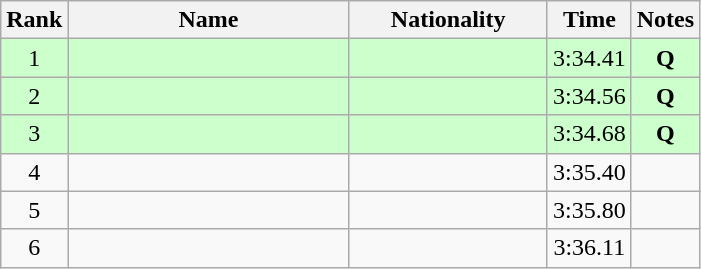<table class="wikitable sortable" style="text-align:center">
<tr>
<th>Rank</th>
<th style="width:180px">Name</th>
<th style="width:125px">Nationality</th>
<th>Time</th>
<th>Notes</th>
</tr>
<tr style="background:#cfc;">
<td>1</td>
<td style="text-align:left;"></td>
<td style="text-align:left;"></td>
<td>3:34.41</td>
<td><strong>Q</strong></td>
</tr>
<tr style="background:#cfc;">
<td>2</td>
<td style="text-align:left;"></td>
<td style="text-align:left;"></td>
<td>3:34.56</td>
<td><strong>Q</strong></td>
</tr>
<tr style="background:#cfc;">
<td>3</td>
<td style="text-align:left;"></td>
<td style="text-align:left;"></td>
<td>3:34.68</td>
<td><strong>Q</strong></td>
</tr>
<tr>
<td>4</td>
<td style="text-align:left;"></td>
<td style="text-align:left;"></td>
<td>3:35.40</td>
<td></td>
</tr>
<tr>
<td>5</td>
<td style="text-align:left;"></td>
<td style="text-align:left;"></td>
<td>3:35.80</td>
<td></td>
</tr>
<tr>
<td>6</td>
<td style="text-align:left;"></td>
<td style="text-align:left;"></td>
<td>3:36.11</td>
<td></td>
</tr>
</table>
